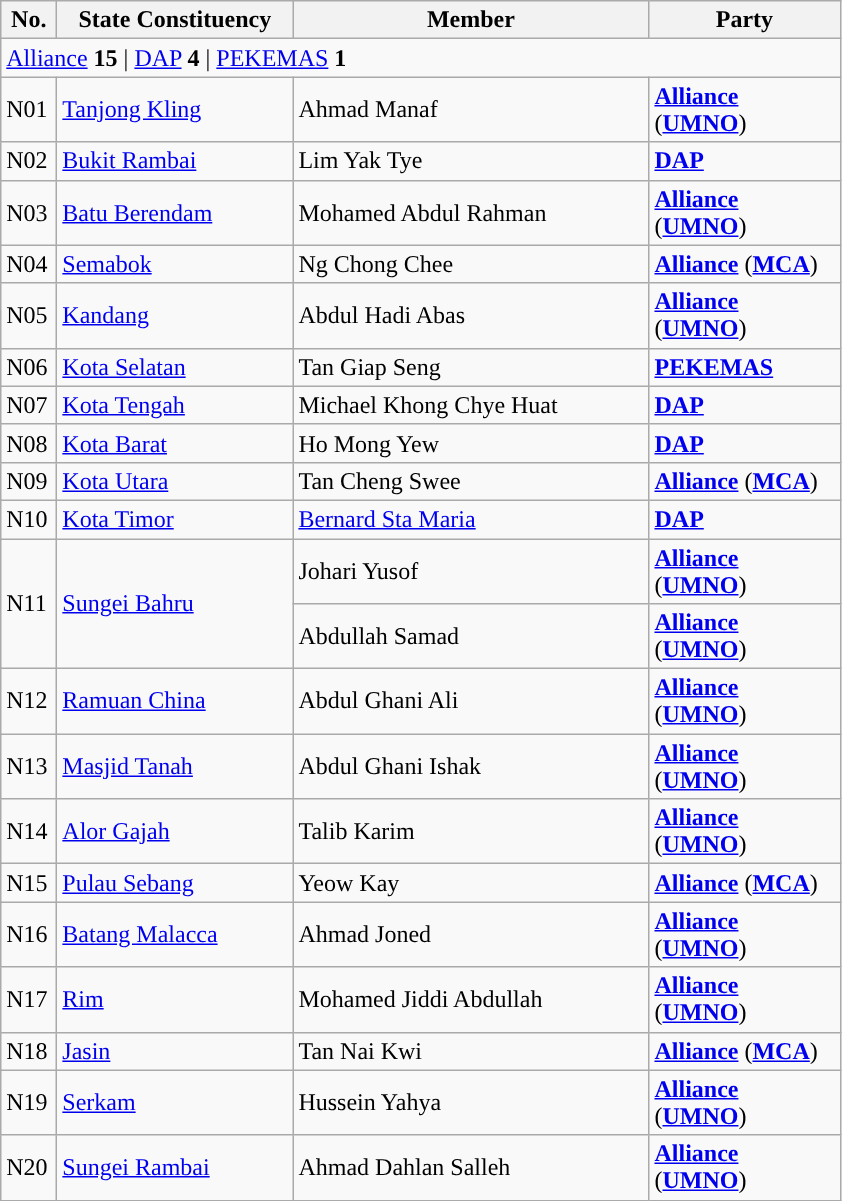<table class="wikitable sortable">
<tr>
<th style="width:30px;">No.</th>
<th style="width:150px;">State Constituency</th>
<th style="width:230px;">Member</th>
<th style="width:120px;">Party</th>
</tr>
<tr>
<td colspan="4"><a href='#'>Alliance</a> <strong>15</strong> | <a href='#'>DAP</a> <strong>4</strong> | <a href='#'>PEKEMAS</a> <strong>1</strong></td>
</tr>
<tr>
<td>N01</td>
<td><a href='#'>Tanjong Kling</a></td>
<td>Ahmad Manaf</td>
<td><strong><a href='#'>Alliance</a></strong> (<strong><a href='#'>UMNO</a></strong>)</td>
</tr>
<tr>
<td>N02</td>
<td><a href='#'>Bukit Rambai</a></td>
<td>Lim Yak Tye</td>
<td><strong><a href='#'>DAP</a></strong></td>
</tr>
<tr>
<td>N03</td>
<td><a href='#'>Batu Berendam</a></td>
<td>Mohamed Abdul Rahman</td>
<td><strong><a href='#'>Alliance</a></strong> (<strong><a href='#'>UMNO</a></strong>)</td>
</tr>
<tr>
<td>N04</td>
<td><a href='#'>Semabok</a></td>
<td>Ng Chong Chee</td>
<td><strong><a href='#'>Alliance</a></strong> (<strong><a href='#'>MCA</a></strong>)</td>
</tr>
<tr>
<td>N05</td>
<td><a href='#'>Kandang</a></td>
<td>Abdul Hadi Abas</td>
<td><strong><a href='#'>Alliance</a></strong> (<strong><a href='#'>UMNO</a></strong>)</td>
</tr>
<tr>
<td>N06</td>
<td><a href='#'>Kota Selatan</a></td>
<td>Tan Giap Seng</td>
<td><strong><a href='#'>PEKEMAS</a></strong></td>
</tr>
<tr>
<td>N07</td>
<td><a href='#'>Kota Tengah</a></td>
<td>Michael Khong Chye Huat</td>
<td><strong><a href='#'>DAP</a></strong></td>
</tr>
<tr>
<td>N08</td>
<td><a href='#'>Kota Barat</a></td>
<td>Ho Mong Yew</td>
<td><strong><a href='#'>DAP</a></strong></td>
</tr>
<tr>
<td>N09</td>
<td><a href='#'>Kota Utara</a></td>
<td>Tan Cheng Swee</td>
<td><strong><a href='#'>Alliance</a></strong> (<strong><a href='#'>MCA</a></strong>)</td>
</tr>
<tr>
<td>N10</td>
<td><a href='#'>Kota Timor</a></td>
<td><a href='#'>Bernard Sta Maria</a></td>
<td><strong><a href='#'>DAP</a></strong></td>
</tr>
<tr>
<td rowspan=2>N11</td>
<td rowspan=2><a href='#'>Sungei Bahru</a></td>
<td>Johari Yusof </td>
<td><strong><a href='#'>Alliance</a></strong> (<strong><a href='#'>UMNO</a></strong>)</td>
</tr>
<tr>
<td>Abdullah Samad </td>
<td><strong><a href='#'>Alliance</a></strong> (<strong><a href='#'>UMNO</a></strong>)</td>
</tr>
<tr>
<td>N12</td>
<td><a href='#'>Ramuan China</a></td>
<td>Abdul Ghani Ali</td>
<td><strong><a href='#'>Alliance</a></strong> (<strong><a href='#'>UMNO</a></strong>)</td>
</tr>
<tr>
<td>N13</td>
<td><a href='#'>Masjid Tanah</a></td>
<td>Abdul Ghani Ishak</td>
<td><strong><a href='#'>Alliance</a></strong> (<strong><a href='#'>UMNO</a></strong>)</td>
</tr>
<tr>
<td>N14</td>
<td><a href='#'>Alor Gajah</a></td>
<td>Talib Karim</td>
<td><strong><a href='#'>Alliance</a></strong> (<strong><a href='#'>UMNO</a></strong>)</td>
</tr>
<tr>
<td>N15</td>
<td><a href='#'>Pulau Sebang</a></td>
<td>Yeow Kay</td>
<td><strong><a href='#'>Alliance</a></strong> (<strong><a href='#'>MCA</a></strong>)</td>
</tr>
<tr>
<td>N16</td>
<td><a href='#'>Batang Malacca</a></td>
<td>Ahmad Joned</td>
<td><strong><a href='#'>Alliance</a></strong> (<strong><a href='#'>UMNO</a></strong>)</td>
</tr>
<tr>
<td>N17</td>
<td><a href='#'>Rim</a></td>
<td>Mohamed Jiddi Abdullah</td>
<td><strong><a href='#'>Alliance</a></strong> (<strong><a href='#'>UMNO</a></strong>)</td>
</tr>
<tr>
<td>N18</td>
<td><a href='#'>Jasin</a></td>
<td>Tan Nai Kwi</td>
<td><strong><a href='#'>Alliance</a></strong> (<strong><a href='#'>MCA</a></strong>)</td>
</tr>
<tr>
<td>N19</td>
<td><a href='#'>Serkam</a></td>
<td>Hussein Yahya</td>
<td><strong><a href='#'>Alliance</a></strong> (<strong><a href='#'>UMNO</a></strong>)</td>
</tr>
<tr>
<td>N20</td>
<td><a href='#'>Sungei Rambai</a></td>
<td>Ahmad Dahlan Salleh</td>
<td><strong><a href='#'>Alliance</a></strong> (<strong><a href='#'>UMNO</a></strong>)</td>
</tr>
</table>
